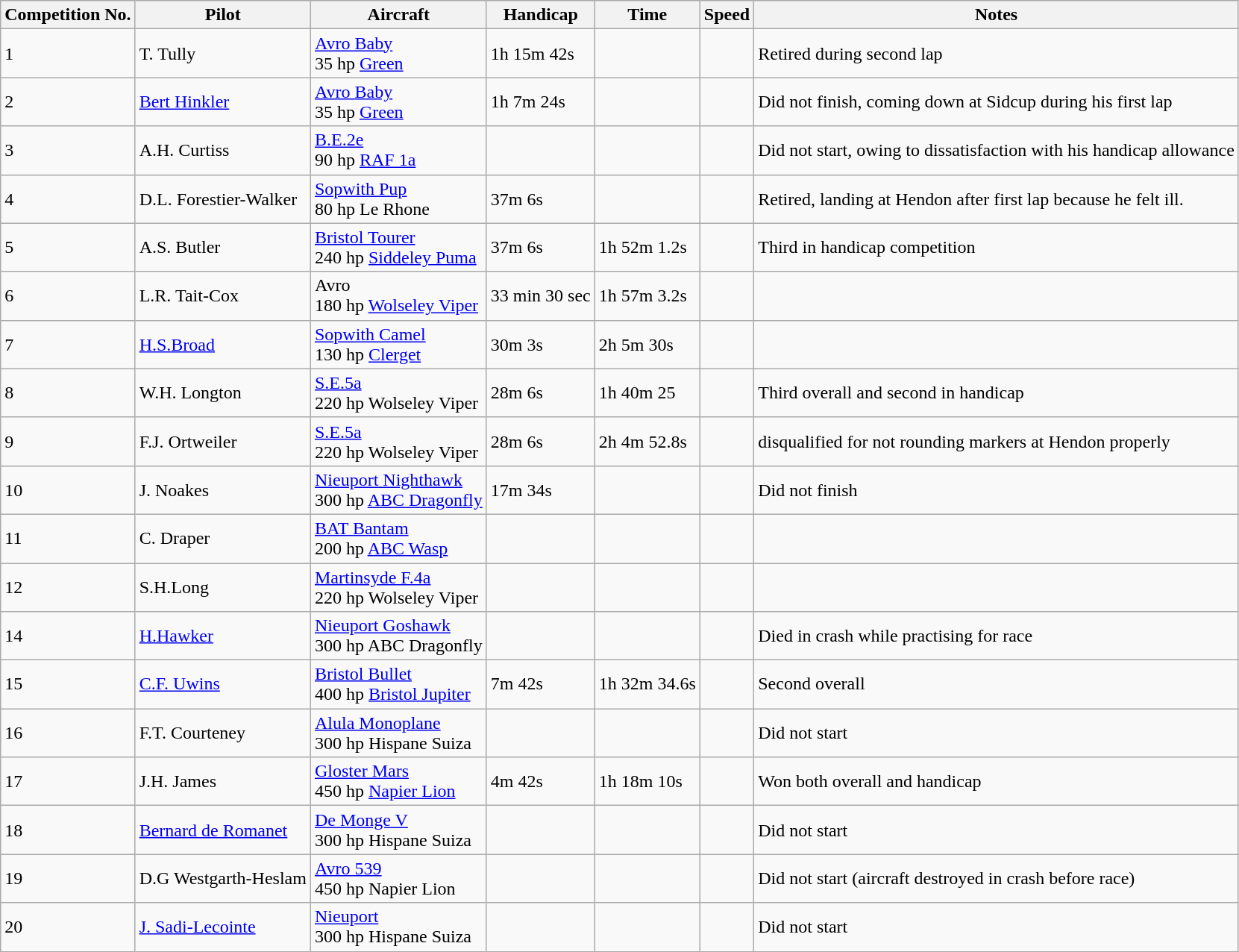<table class="wikitable">
<tr>
<th>Competition No.</th>
<th>Pilot</th>
<th>Aircraft</th>
<th>Handicap</th>
<th>Time</th>
<th>Speed</th>
<th>Notes</th>
</tr>
<tr>
<td>1</td>
<td>T. Tully</td>
<td><a href='#'>Avro Baby</a><br>35 hp <a href='#'>Green</a></td>
<td>1h 15m 42s</td>
<td></td>
<td></td>
<td>Retired during second lap</td>
</tr>
<tr>
<td>2</td>
<td><a href='#'>Bert Hinkler</a></td>
<td><a href='#'>Avro Baby</a><br>35 hp <a href='#'>Green</a></td>
<td>1h 7m 24s</td>
<td></td>
<td></td>
<td>Did not finish, coming down at Sidcup during his first lap</td>
</tr>
<tr>
<td>3</td>
<td>A.H. Curtiss</td>
<td><a href='#'>B.E.2e</a><br>90 hp <a href='#'>RAF 1a</a></td>
<td></td>
<td></td>
<td></td>
<td>Did not start, owing to dissatisfaction with his handicap allowance</td>
</tr>
<tr>
<td>4</td>
<td>D.L. Forestier-Walker</td>
<td><a href='#'>Sopwith Pup</a><br>80 hp Le Rhone</td>
<td>37m 6s</td>
<td></td>
<td></td>
<td>Retired, landing at Hendon after first lap because he felt ill.</td>
</tr>
<tr>
<td>5</td>
<td>A.S. Butler</td>
<td><a href='#'>Bristol Tourer</a><br>240 hp <a href='#'>Siddeley Puma</a></td>
<td>37m 6s</td>
<td>1h 52m 1.2s</td>
<td></td>
<td>Third in handicap competition</td>
</tr>
<tr>
<td>6</td>
<td>L.R. Tait-Cox</td>
<td>Avro<br>180 hp <a href='#'>Wolseley Viper</a></td>
<td>33 min 30 sec</td>
<td>1h 57m 3.2s</td>
<td></td>
<td></td>
</tr>
<tr>
<td>7</td>
<td><a href='#'>H.S.Broad</a></td>
<td><a href='#'>Sopwith Camel</a><br>130 hp <a href='#'>Clerget</a></td>
<td>30m 3s</td>
<td>2h 5m 30s</td>
<td></td>
<td></td>
</tr>
<tr>
<td>8</td>
<td>W.H. Longton</td>
<td><a href='#'>S.E.5a</a><br>220 hp Wolseley Viper</td>
<td>28m 6s</td>
<td>1h 40m 25</td>
<td></td>
<td>Third overall and second in handicap</td>
</tr>
<tr>
<td>9</td>
<td>F.J. Ortweiler</td>
<td><a href='#'>S.E.5a</a><br>220 hp Wolseley Viper</td>
<td>28m 6s</td>
<td>2h 4m 52.8s</td>
<td></td>
<td>disqualified for not rounding markers at Hendon properly</td>
</tr>
<tr>
<td>10</td>
<td>J. Noakes</td>
<td><a href='#'>Nieuport Nighthawk</a><br>300 hp <a href='#'>ABC Dragonfly</a></td>
<td>17m 34s</td>
<td></td>
<td></td>
<td>Did not finish</td>
</tr>
<tr>
<td>11</td>
<td>C. Draper</td>
<td><a href='#'>BAT Bantam</a><br>200 hp <a href='#'>ABC Wasp</a></td>
<td></td>
<td></td>
<td></td>
<td></td>
</tr>
<tr>
<td>12</td>
<td>S.H.Long</td>
<td><a href='#'>Martinsyde F.4a</a><br>220 hp Wolseley Viper</td>
<td></td>
<td></td>
<td></td>
<td></td>
</tr>
<tr>
<td>14</td>
<td><a href='#'>H.Hawker</a></td>
<td><a href='#'>Nieuport Goshawk</a><br>300 hp ABC Dragonfly</td>
<td></td>
<td></td>
<td></td>
<td>Died in crash while practising for race</td>
</tr>
<tr>
<td>15</td>
<td><a href='#'>C.F. Uwins</a></td>
<td><a href='#'>Bristol Bullet</a><br>400 hp <a href='#'>Bristol Jupiter</a></td>
<td>7m 42s</td>
<td>1h 32m 34.6s</td>
<td></td>
<td>Second overall</td>
</tr>
<tr>
<td>16</td>
<td>F.T. Courteney</td>
<td><a href='#'>Alula Monoplane</a><br>300 hp Hispane Suiza</td>
<td></td>
<td></td>
<td></td>
<td>Did not start</td>
</tr>
<tr>
<td>17</td>
<td>J.H. James</td>
<td><a href='#'>Gloster Mars</a><br>450 hp <a href='#'>Napier Lion</a></td>
<td>4m 42s</td>
<td>1h 18m 10s</td>
<td></td>
<td>Won both overall and handicap</td>
</tr>
<tr>
<td>18</td>
<td><a href='#'>Bernard de Romanet</a></td>
<td><a href='#'>De Monge V</a><br>300 hp Hispane Suiza</td>
<td></td>
<td></td>
<td></td>
<td>Did not start</td>
</tr>
<tr>
<td>19</td>
<td>D.G Westgarth-Heslam</td>
<td><a href='#'>Avro 539</a><br>450 hp Napier Lion</td>
<td></td>
<td></td>
<td></td>
<td>Did not start (aircraft destroyed in crash before race)</td>
</tr>
<tr>
<td>20</td>
<td><a href='#'>J. Sadi-Lecointe</a></td>
<td><a href='#'>Nieuport</a><br>300 hp Hispane Suiza</td>
<td></td>
<td></td>
<td></td>
<td>Did not start</td>
</tr>
</table>
